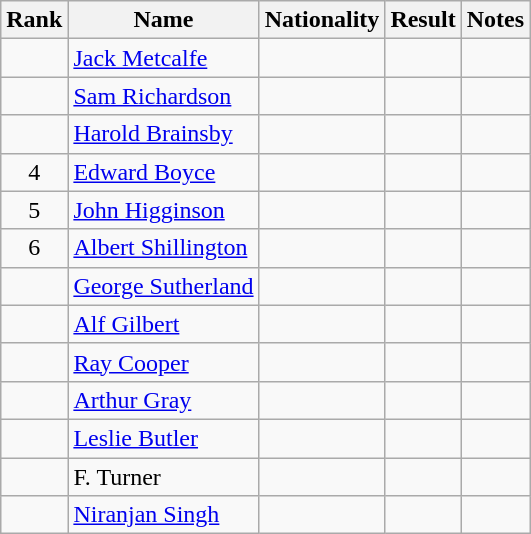<table class="wikitable sortable" style=" text-align:center">
<tr>
<th>Rank</th>
<th>Name</th>
<th>Nationality</th>
<th>Result</th>
<th>Notes</th>
</tr>
<tr>
<td></td>
<td align=left><a href='#'>Jack Metcalfe</a></td>
<td align=left></td>
<td></td>
<td></td>
</tr>
<tr>
<td></td>
<td align=left><a href='#'>Sam Richardson</a></td>
<td align=left></td>
<td></td>
<td></td>
</tr>
<tr>
<td></td>
<td align=left><a href='#'>Harold Brainsby</a></td>
<td align=left></td>
<td></td>
<td></td>
</tr>
<tr>
<td>4</td>
<td align=left><a href='#'>Edward Boyce</a></td>
<td align=left></td>
<td></td>
<td></td>
</tr>
<tr>
<td>5</td>
<td align=left><a href='#'>John Higginson</a></td>
<td align=left></td>
<td></td>
<td></td>
</tr>
<tr>
<td>6</td>
<td align=left><a href='#'>Albert Shillington</a></td>
<td align=left></td>
<td></td>
<td></td>
</tr>
<tr>
<td></td>
<td align=left><a href='#'>George Sutherland</a></td>
<td align=left></td>
<td></td>
<td></td>
</tr>
<tr>
<td></td>
<td align=left><a href='#'>Alf Gilbert</a></td>
<td align=left></td>
<td></td>
<td></td>
</tr>
<tr>
<td></td>
<td align=left><a href='#'>Ray Cooper</a></td>
<td align=left></td>
<td></td>
<td></td>
</tr>
<tr>
<td></td>
<td align=left><a href='#'>Arthur Gray</a></td>
<td align=left></td>
<td></td>
<td></td>
</tr>
<tr>
<td></td>
<td align=left><a href='#'>Leslie Butler</a></td>
<td align=left></td>
<td></td>
<td></td>
</tr>
<tr>
<td></td>
<td align=left>F. Turner</td>
<td align=left></td>
<td></td>
<td></td>
</tr>
<tr>
<td></td>
<td align=left><a href='#'>Niranjan Singh</a></td>
<td align=left></td>
<td></td>
<td></td>
</tr>
</table>
